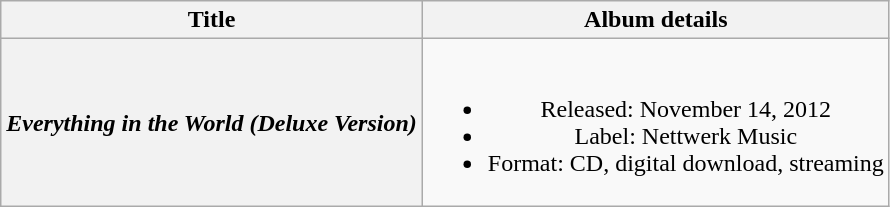<table class="wikitable plainrowheaders" style="text-align:center;">
<tr>
<th>Title</th>
<th>Album details</th>
</tr>
<tr>
<th scope="row"><em>Everything in the World (Deluxe Version)</em></th>
<td><br><ul><li>Released: November 14, 2012</li><li>Label: Nettwerk Music</li><li>Format: CD, digital download, streaming</li></ul></td>
</tr>
</table>
